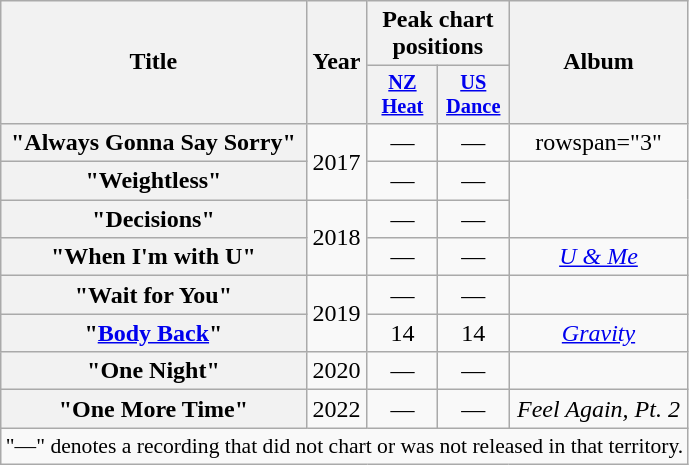<table class="wikitable plainrowheaders" style="text-align:center;">
<tr>
<th scope="col" rowspan="2">Title</th>
<th scope="col" rowspan="2">Year</th>
<th scope="col" colspan="2">Peak chart positions</th>
<th scope="col" rowspan="2">Album</th>
</tr>
<tr>
<th scope="col" style="width:3em;font-size:85%;"><a href='#'>NZ Heat</a><br></th>
<th scope="col" style="width:3em;font-size:85%;"><a href='#'>US Dance</a><br></th>
</tr>
<tr>
<th scope="row">"Always Gonna Say Sorry"<br></th>
<td rowspan="2">2017</td>
<td>—</td>
<td>—</td>
<td>rowspan="3"</td>
</tr>
<tr>
<th scope="row">"Weightless"<br></th>
<td>—</td>
<td>—</td>
</tr>
<tr>
<th scope="row">"Decisions"<br></th>
<td rowspan="2">2018</td>
<td>—</td>
<td>—</td>
</tr>
<tr>
<th scope="row">"When I'm with U"<br></th>
<td>—</td>
<td>—</td>
<td><em><a href='#'>U & Me</a></em></td>
</tr>
<tr>
<th scope="row">"Wait for You"<br></th>
<td rowspan="2">2019</td>
<td>—</td>
<td>—</td>
<td></td>
</tr>
<tr>
<th scope="row">"<a href='#'>Body Back</a>"<br></th>
<td>14</td>
<td>14</td>
<td><em><a href='#'>Gravity</a></em></td>
</tr>
<tr>
<th scope="row">"One Night"<br></th>
<td>2020</td>
<td>—</td>
<td>—</td>
<td></td>
</tr>
<tr>
<th scope="row">"One More Time"<br></th>
<td>2022</td>
<td>—</td>
<td>—</td>
<td><em>Feel Again, Pt. 2</em></td>
</tr>
<tr>
<td colspan="5" style="font-size:90%">"—" denotes a recording that did not chart or was not released in that territory.</td>
</tr>
</table>
